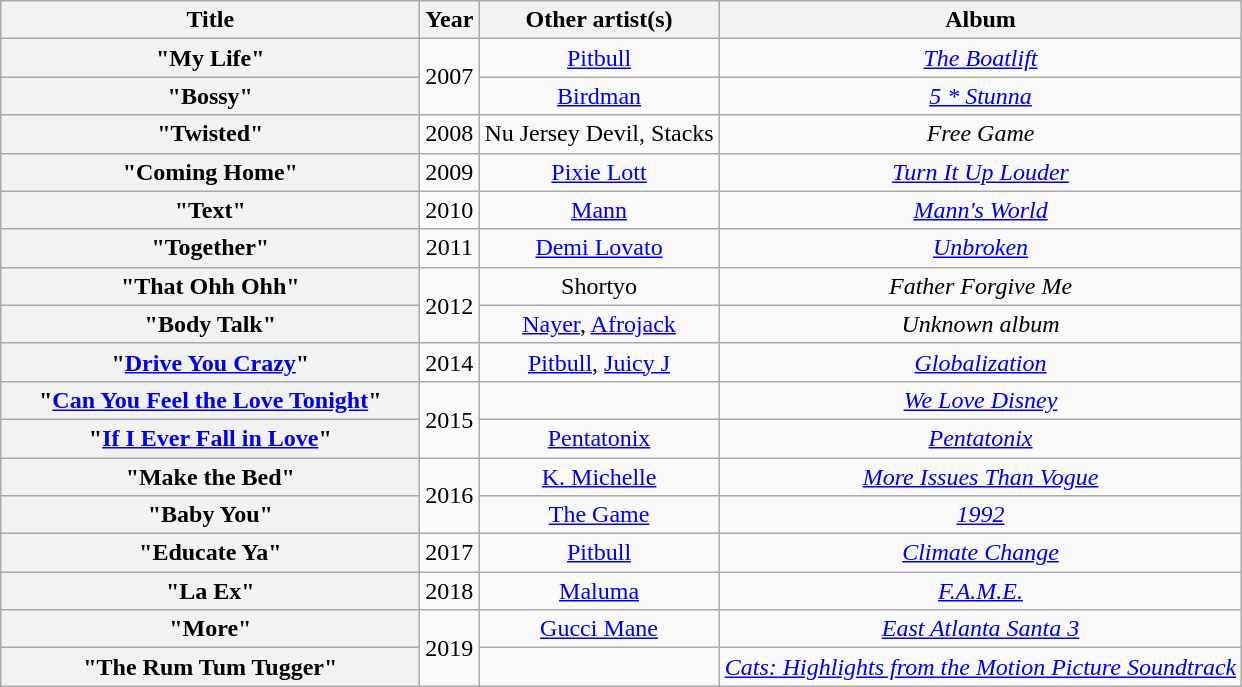<table class="wikitable plainrowheaders" style="text-align:center;">
<tr>
<th scope="col" style="width:17em;">Title</th>
<th scope="col" style="width:1em;">Year</th>
<th scope="col">Other artist(s)</th>
<th scope="col">Album</th>
</tr>
<tr>
<th scope="row">"My Life"</th>
<td rowspan="2">2007</td>
<td><a href='#'>Pitbull</a></td>
<td><em><a href='#'>The Boatlift</a></em></td>
</tr>
<tr>
<th scope="row">"Bossy"</th>
<td><a href='#'>Birdman</a></td>
<td><em><a href='#'>5 * Stunna</a></em></td>
</tr>
<tr>
<th scope="row">"Twisted"</th>
<td>2008</td>
<td>Nu Jersey Devil, Stacks</td>
<td><em>Free Game</em></td>
</tr>
<tr>
<th scope="row">"Coming Home"</th>
<td>2009</td>
<td><a href='#'>Pixie Lott</a></td>
<td><em><a href='#'>Turn It Up Louder</a></em></td>
</tr>
<tr>
<th scope="row">"Text"</th>
<td>2010</td>
<td><a href='#'>Mann</a></td>
<td><em><a href='#'>Mann's World</a></em></td>
</tr>
<tr>
<th scope="row">"Together"</th>
<td>2011</td>
<td><a href='#'>Demi Lovato</a></td>
<td><em><a href='#'>Unbroken</a></em></td>
</tr>
<tr>
<th scope="row">"That Ohh Ohh"</th>
<td rowspan="2">2012</td>
<td>Shortyo</td>
<td><em>Father Forgive Me</em></td>
</tr>
<tr>
<th scope="row">"Body Talk"</th>
<td><a href='#'>Nayer</a>, <a href='#'>Afrojack</a></td>
<td><em>Unknown album</em></td>
</tr>
<tr>
<th scope="row">"<a href='#'>Drive You Crazy</a>"</th>
<td rowspan="1">2014</td>
<td><a href='#'>Pitbull</a>, <a href='#'>Juicy J</a></td>
<td><em><a href='#'>Globalization</a></em></td>
</tr>
<tr>
<th scope="row">"<a href='#'>Can You Feel the Love Tonight</a>"</th>
<td rowspan="2">2015</td>
<td></td>
<td><em><a href='#'>We Love Disney</a></em></td>
</tr>
<tr>
<th scope="row">"<a href='#'>If I Ever Fall in Love</a>"</th>
<td><a href='#'>Pentatonix</a></td>
<td><em><a href='#'>Pentatonix</a></em></td>
</tr>
<tr>
<th scope="row">"Make the Bed"</th>
<td rowspan="2">2016</td>
<td><a href='#'>K. Michelle</a></td>
<td><em><a href='#'>More Issues Than Vogue</a></em></td>
</tr>
<tr>
<th scope="row">"Baby You"</th>
<td><a href='#'>The Game</a></td>
<td><em><a href='#'>1992</a></em></td>
</tr>
<tr>
<th scope="row">"Educate Ya"</th>
<td rowspan="1">2017</td>
<td><a href='#'>Pitbull</a></td>
<td><em><a href='#'>Climate Change</a></em></td>
</tr>
<tr>
<th scope="row">"La Ex"</th>
<td>2018</td>
<td><a href='#'>Maluma</a></td>
<td><em><a href='#'>F.A.M.E.</a></em></td>
</tr>
<tr>
<th scope="row">"More"</th>
<td rowspan="2">2019</td>
<td><a href='#'>Gucci Mane</a></td>
<td><em><a href='#'>East Atlanta Santa 3</a></em></td>
</tr>
<tr>
<th scope="row">"The Rum Tum Tugger"</th>
<td></td>
<td><em><a href='#'>Cats: Highlights from the Motion Picture Soundtrack</a></em></td>
</tr>
</table>
